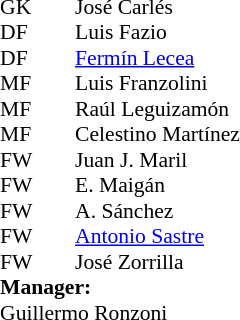<table style="font-size:90%; margin:0.2em auto;" cellspacing="0" cellpadding="0">
<tr>
<th width="25"></th>
<th width="25"></th>
</tr>
<tr>
<td>GK</td>
<td></td>
<td> José Carlés</td>
</tr>
<tr>
<td>DF</td>
<td></td>
<td> Luis Fazio</td>
</tr>
<tr>
<td>DF</td>
<td></td>
<td> <a href='#'>Fermín Lecea</a></td>
</tr>
<tr>
<td>MF</td>
<td></td>
<td> Luis Franzolini</td>
</tr>
<tr>
<td>MF</td>
<td></td>
<td> Raúl Leguizamón</td>
</tr>
<tr>
<td>MF</td>
<td></td>
<td> Celestino Martínez</td>
</tr>
<tr>
<td>FW</td>
<td></td>
<td> Juan J. Maril</td>
</tr>
<tr>
<td>FW</td>
<td></td>
<td> E. Maigán</td>
</tr>
<tr>
<td>FW</td>
<td></td>
<td> A. Sánchez</td>
</tr>
<tr>
<td>FW</td>
<td></td>
<td> <a href='#'>Antonio Sastre</a></td>
</tr>
<tr>
<td>FW</td>
<td></td>
<td> José Zorrilla</td>
</tr>
<tr>
<td colspan=4><strong>Manager:</strong></td>
</tr>
<tr>
<td colspan="4"> Guillermo Ronzoni</td>
</tr>
</table>
